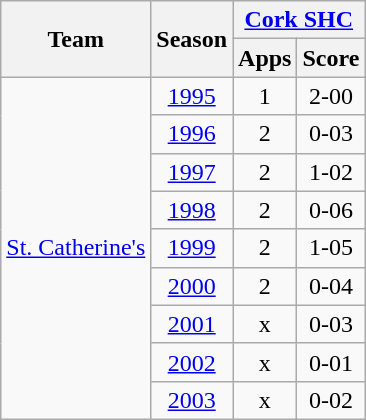<table class="wikitable" style="text-align:center">
<tr>
<th rowspan="2">Team</th>
<th rowspan="2">Season</th>
<th colspan="2"><a href='#'>Cork SHC</a></th>
</tr>
<tr>
<th>Apps</th>
<th>Score</th>
</tr>
<tr>
<td rowspan="20"><a href='#'>St. Catherine's</a></td>
<td><a href='#'>1995</a></td>
<td>1</td>
<td>2-00</td>
</tr>
<tr>
<td><a href='#'>1996</a></td>
<td>2</td>
<td>0-03</td>
</tr>
<tr>
<td><a href='#'>1997</a></td>
<td>2</td>
<td>1-02</td>
</tr>
<tr>
<td><a href='#'>1998</a></td>
<td>2</td>
<td>0-06</td>
</tr>
<tr>
<td><a href='#'>1999</a></td>
<td>2</td>
<td>1-05</td>
</tr>
<tr>
<td><a href='#'>2000</a></td>
<td>2</td>
<td>0-04</td>
</tr>
<tr>
<td><a href='#'>2001</a></td>
<td>x</td>
<td>0-03</td>
</tr>
<tr>
<td><a href='#'>2002</a></td>
<td>x</td>
<td>0-01</td>
</tr>
<tr>
<td><a href='#'>2003</a></td>
<td>x</td>
<td>0-02</td>
</tr>
</table>
